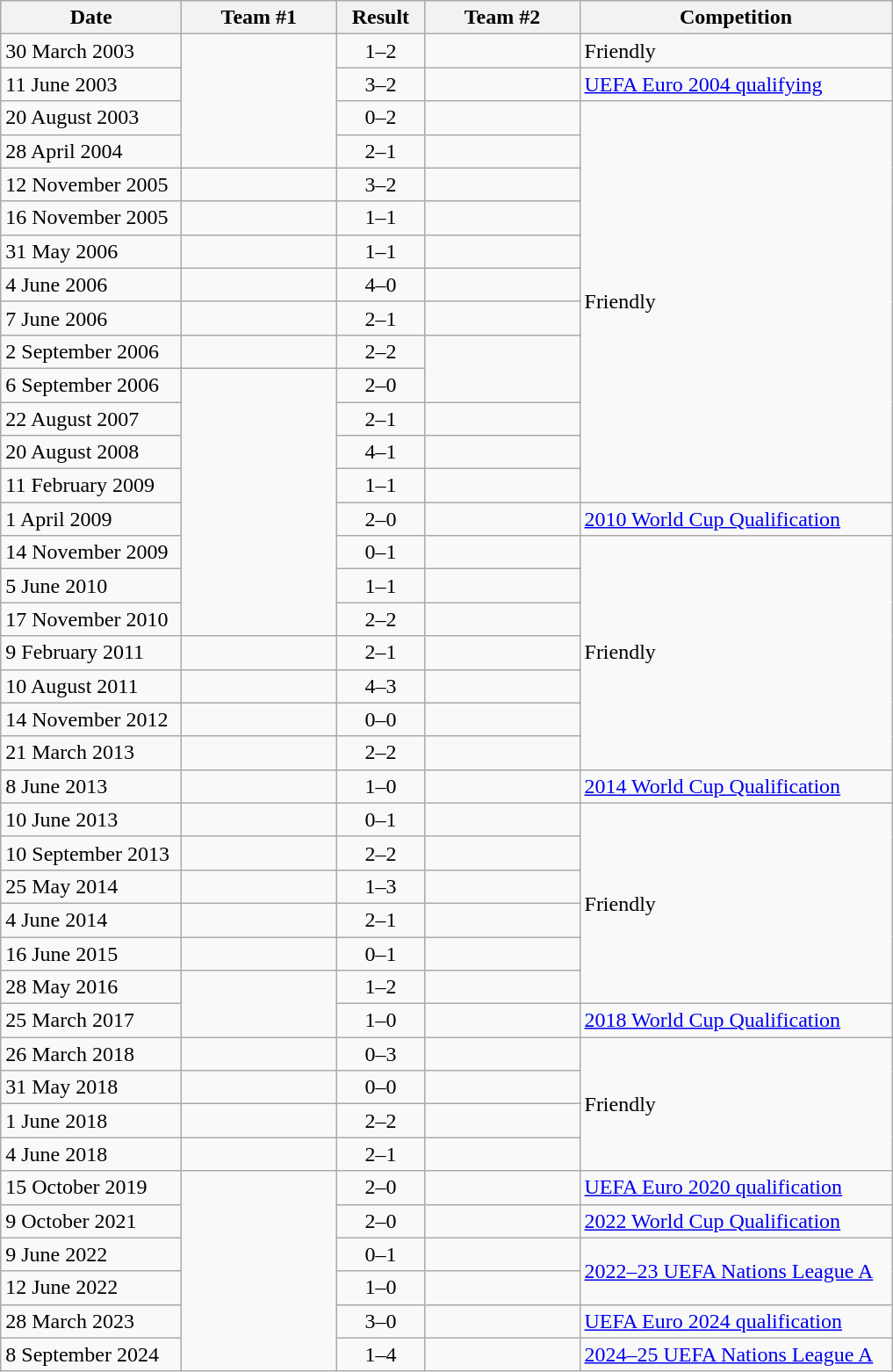<table class="wikitable">
<tr>
<th width=130>Date</th>
<th width=110>Team #1</th>
<th width=60>Result</th>
<th width=110>Team #2</th>
<th width=230>Competition</th>
</tr>
<tr>
<td>30 March 2003</td>
<td rowspan="4" align="right"></td>
<td align=center>1–2</td>
<td></td>
<td>Friendly</td>
</tr>
<tr>
<td>11 June 2003</td>
<td align="center">3–2</td>
<td></td>
<td><a href='#'>UEFA Euro 2004 qualifying</a></td>
</tr>
<tr>
<td>20 August 2003</td>
<td align="center">0–2</td>
<td></td>
<td rowspan="12">Friendly</td>
</tr>
<tr>
<td>28 April 2004</td>
<td align="center">2–1</td>
<td></td>
</tr>
<tr>
<td>12 November 2005</td>
<td align=right></td>
<td align=center>3–2</td>
<td></td>
</tr>
<tr>
<td>16 November 2005</td>
<td align=right></td>
<td align=center>1–1</td>
<td></td>
</tr>
<tr>
<td>31 May 2006</td>
<td align=right></td>
<td align=center>1–1</td>
<td></td>
</tr>
<tr>
<td>4 June 2006</td>
<td align=right></td>
<td align=center>4–0</td>
<td></td>
</tr>
<tr>
<td>7 June 2006</td>
<td align=right></td>
<td align=center>2–1</td>
<td></td>
</tr>
<tr>
<td>2 September 2006</td>
<td align=right></td>
<td align=center>2–2</td>
<td rowspan="2"></td>
</tr>
<tr>
<td>6 September 2006</td>
<td rowspan="8" align="right"></td>
<td align=center>2–0</td>
</tr>
<tr>
<td>22 August 2007</td>
<td align="center">2–1</td>
<td></td>
</tr>
<tr>
<td>20 August 2008</td>
<td align="center">4–1</td>
<td></td>
</tr>
<tr>
<td>11 February 2009</td>
<td align="center">1–1</td>
<td></td>
</tr>
<tr>
<td>1 April 2009</td>
<td align="center">2–0</td>
<td></td>
<td><a href='#'>2010 World Cup Qualification</a></td>
</tr>
<tr>
<td>14 November 2009</td>
<td align="center">0–1</td>
<td></td>
<td rowspan="7">Friendly</td>
</tr>
<tr>
<td>5 June 2010</td>
<td align="center">1–1</td>
<td></td>
</tr>
<tr>
<td>17 November 2010</td>
<td align="center">2–2</td>
<td></td>
</tr>
<tr>
<td>9 February 2011</td>
<td align=right></td>
<td align=center>2–1</td>
<td></td>
</tr>
<tr>
<td>10 August 2011</td>
<td align=right></td>
<td align=center>4–3</td>
<td></td>
</tr>
<tr>
<td>14 November 2012</td>
<td align=right></td>
<td align=center>0–0</td>
<td></td>
</tr>
<tr>
<td>21 March 2013</td>
<td align=right></td>
<td align=center>2–2</td>
<td></td>
</tr>
<tr>
<td>8 June 2013</td>
<td align=right></td>
<td align=center>1–0</td>
<td></td>
<td><a href='#'>2014 World Cup Qualification</a></td>
</tr>
<tr>
<td>10 June 2013</td>
<td align=right></td>
<td align=center>0–1</td>
<td></td>
<td rowspan="6">Friendly</td>
</tr>
<tr>
<td>10 September 2013</td>
<td align=right></td>
<td align=center>2–2</td>
<td></td>
</tr>
<tr>
<td>25 May 2014</td>
<td align=right></td>
<td align=center>1–3</td>
<td></td>
</tr>
<tr>
<td>4 June 2014</td>
<td align=right></td>
<td align=center>2–1</td>
<td></td>
</tr>
<tr>
<td>16 June 2015</td>
<td align=right></td>
<td align=center>0–1</td>
<td></td>
</tr>
<tr>
<td>28 May 2016</td>
<td rowspan="2" align="right"></td>
<td align=center>1–2</td>
<td></td>
</tr>
<tr>
<td>25 March 2017</td>
<td align="center">1–0</td>
<td></td>
<td><a href='#'>2018 World Cup Qualification</a></td>
</tr>
<tr>
<td>26 March 2018</td>
<td align=right></td>
<td align=center>0–3</td>
<td></td>
<td rowspan="4">Friendly</td>
</tr>
<tr>
<td>31 May 2018</td>
<td align=right></td>
<td align=center>0–0</td>
<td></td>
</tr>
<tr>
<td>1 June 2018</td>
<td align=right></td>
<td align=center>2–2</td>
<td></td>
</tr>
<tr>
<td>4 June 2018</td>
<td align=right></td>
<td align=center>2–1</td>
<td></td>
</tr>
<tr>
<td>15 October 2019</td>
<td rowspan="6" align="right"></td>
<td align=center>2–0</td>
<td></td>
<td><a href='#'>UEFA Euro 2020 qualification</a></td>
</tr>
<tr>
<td>9 October 2021</td>
<td align="center">2–0</td>
<td></td>
<td><a href='#'>2022 World Cup Qualification</a></td>
</tr>
<tr>
<td>9 June 2022</td>
<td align="center">0–1</td>
<td></td>
<td rowspan="2"><a href='#'>2022–23 UEFA Nations League A</a></td>
</tr>
<tr>
<td>12 June 2022</td>
<td align="center">1–0</td>
<td></td>
</tr>
<tr>
<td>28 March 2023</td>
<td align="center">3–0</td>
<td></td>
<td rowspan="1"><a href='#'>UEFA Euro 2024 qualification</a></td>
</tr>
<tr>
<td>8 September 2024</td>
<td align="center">1–4</td>
<td></td>
<td><a href='#'>2024–25 UEFA Nations League A</a></td>
</tr>
</table>
